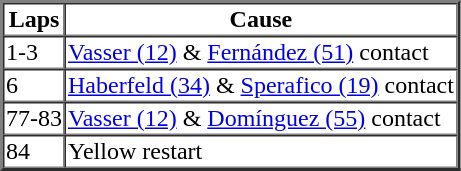<table border=2 cellspacing=0>
<tr>
<th>Laps</th>
<th>Cause</th>
</tr>
<tr>
<td>1-3</td>
<td><a href='#'>Vasser (12)</a> & <a href='#'>Fernández (51)</a> contact</td>
</tr>
<tr>
<td>6</td>
<td><a href='#'>Haberfeld (34)</a> & <a href='#'>Sperafico (19)</a> contact</td>
</tr>
<tr>
<td>77-83</td>
<td><a href='#'>Vasser (12)</a> & <a href='#'>Domínguez (55)</a> contact</td>
</tr>
<tr>
<td>84</td>
<td>Yellow restart</td>
</tr>
</table>
